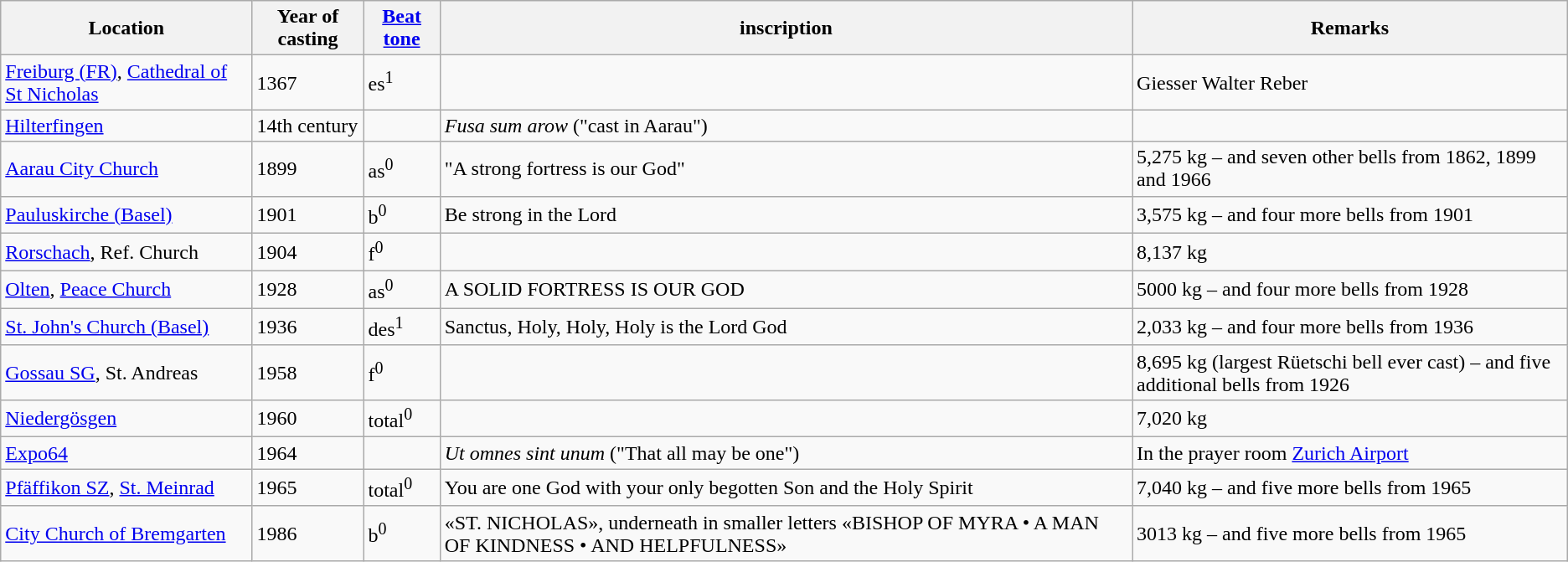<table class="wikitable">
<tr>
<th>Location</th>
<th>Year of casting</th>
<th><a href='#'>Beat tone</a></th>
<th>inscription</th>
<th>Remarks</th>
</tr>
<tr>
<td><a href='#'>Freiburg (FR)</a>, <a href='#'>Cathedral of St Nicholas</a></td>
<td>1367</td>
<td>es<sup>1</sup></td>
<td></td>
<td>Giesser Walter Reber</td>
</tr>
<tr>
<td><a href='#'>Hilterfingen</a></td>
<td>14th century</td>
<td></td>
<td><em>Fusa sum arow</em> ("cast in Aarau")</td>
<td></td>
</tr>
<tr>
<td><a href='#'>Aarau City Church</a></td>
<td>1899</td>
<td>as<sup>0</sup></td>
<td>"A strong fortress is our God"</td>
<td>5,275 kg – and seven other bells from 1862, 1899 and 1966</td>
</tr>
<tr>
<td><a href='#'>Pauluskirche (Basel)</a></td>
<td>1901</td>
<td>b<sup>0</sup></td>
<td>Be strong in the Lord</td>
<td>3,575 kg – and four more bells from 1901</td>
</tr>
<tr>
<td><a href='#'>Rorschach</a>, Ref. Church</td>
<td>1904</td>
<td>f<sup>0</sup></td>
<td></td>
<td>8,137 kg</td>
</tr>
<tr>
<td><a href='#'>Olten</a>, <a href='#'>Peace Church</a></td>
<td>1928</td>
<td>as<sup>0</sup></td>
<td>A SOLID FORTRESS IS OUR GOD</td>
<td>5000 kg – and four more bells from 1928</td>
</tr>
<tr>
<td><a href='#'>St. John's Church (Basel)</a></td>
<td>1936</td>
<td>des<sup>1</sup></td>
<td>Sanctus, Holy, Holy, Holy is the Lord God</td>
<td>2,033 kg – and four more bells from 1936</td>
</tr>
<tr>
<td><a href='#'>Gossau SG</a>, St. Andreas</td>
<td>1958</td>
<td>f<sup>0</sup></td>
<td></td>
<td>8,695 kg (largest Rüetschi bell ever cast) – and five additional bells from 1926</td>
</tr>
<tr>
<td><a href='#'>Niedergösgen</a></td>
<td>1960</td>
<td>total<sup>0</sup></td>
<td></td>
<td>7,020 kg</td>
</tr>
<tr>
<td><a href='#'>Expo64</a></td>
<td>1964</td>
<td></td>
<td><em>Ut omnes sint unum</em> ("That all may be one")</td>
<td>In the prayer room <a href='#'>Zurich Airport</a></td>
</tr>
<tr>
<td><a href='#'>Pfäffikon SZ</a>, <a href='#'>St. Meinrad</a></td>
<td>1965</td>
<td>total<sup>0</sup></td>
<td>You are one God with your only begotten Son and the Holy Spirit</td>
<td>7,040 kg – and five more bells from 1965</td>
</tr>
<tr>
<td><a href='#'>City Church of Bremgarten</a></td>
<td>1986</td>
<td>b<sup>0</sup></td>
<td>«ST. NICHOLAS», underneath in smaller letters «BISHOP OF MYRA • A MAN OF KINDNESS • AND HELPFULNESS»</td>
<td>3013 kg – and five more bells from 1965</td>
</tr>
</table>
